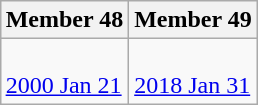<table class=wikitable align=right>
<tr>
<th>Member 48</th>
<th>Member 49</th>
</tr>
<tr>
<td><br><a href='#'>2000 Jan 21</a></td>
<td><br><a href='#'>2018 Jan 31</a></td>
</tr>
</table>
